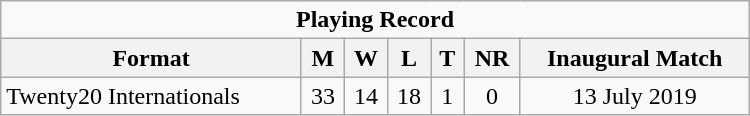<table class="wikitable" style="text-align: center; width: 500px;">
<tr>
<td colspan=7 align="center"><strong>Playing Record</strong></td>
</tr>
<tr>
<th>Format</th>
<th>M</th>
<th>W</th>
<th>L</th>
<th>T</th>
<th>NR</th>
<th>Inaugural Match</th>
</tr>
<tr>
<td align="left">Twenty20 Internationals</td>
<td>33</td>
<td>14</td>
<td>18</td>
<td>1</td>
<td>0</td>
<td>13 July 2019</td>
</tr>
</table>
